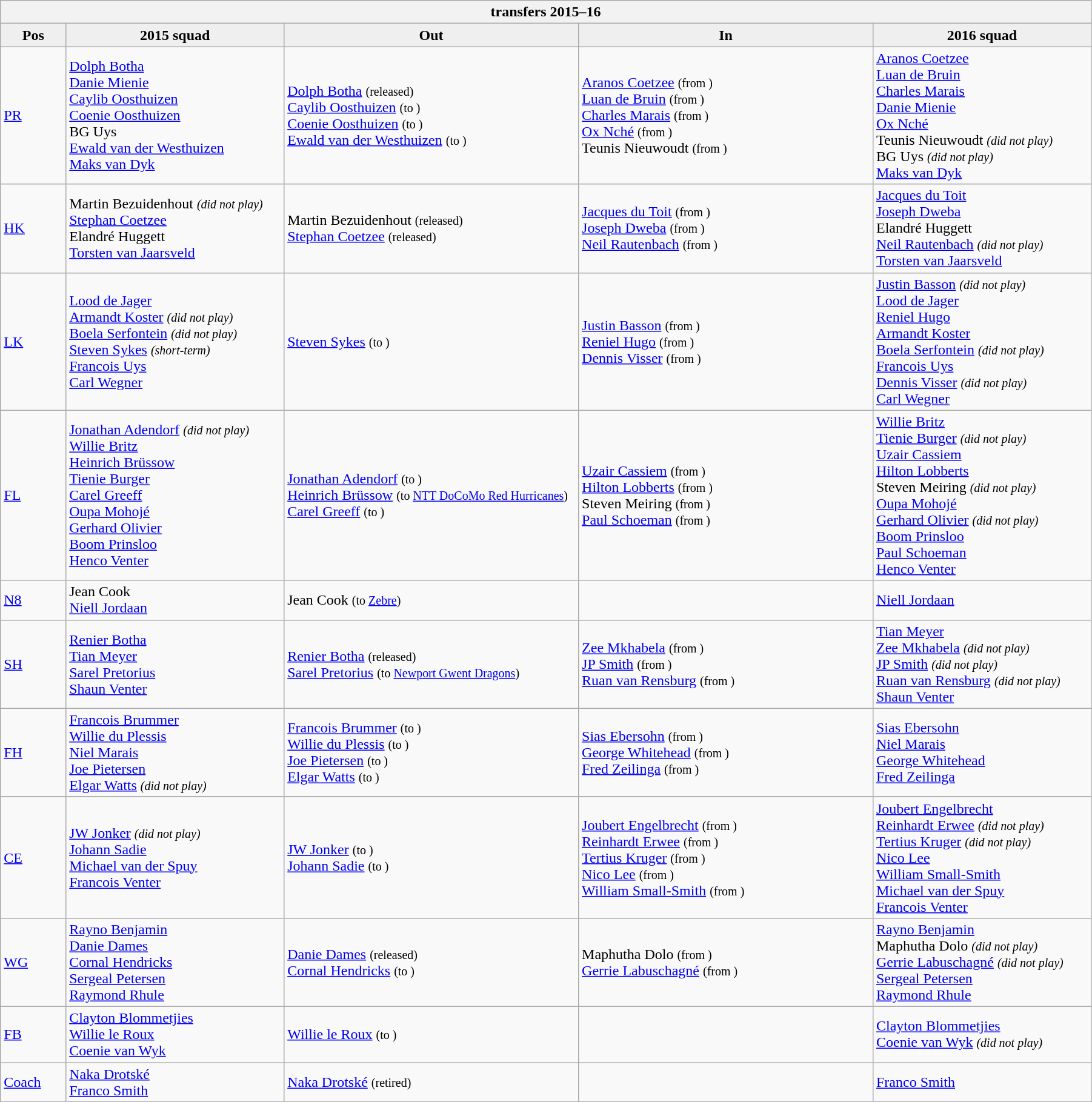<table class="wikitable" style="text-align: left; width:95%">
<tr>
<th colspan="100%" style="text-align:center;"><strong> transfers 2015–16</strong></th>
</tr>
<tr>
<th style="background:#efefef; width:6%;">Pos</th>
<th style="background:#efefef; width:20%;">2015 squad</th>
<th style="background:#efefef; width:27%;">Out</th>
<th style="background:#efefef; width:27%;">In</th>
<th style="background:#efefef; width:20%;">2016 squad</th>
</tr>
<tr>
<td><a href='#'>PR</a></td>
<td> <a href='#'>Dolph Botha</a><br><a href='#'>Danie Mienie</a><br><a href='#'>Caylib Oosthuizen</a><br><a href='#'>Coenie Oosthuizen</a><br>BG Uys<br><a href='#'>Ewald van der Westhuizen</a><br><a href='#'>Maks van Dyk</a></td>
<td>  <a href='#'>Dolph Botha</a> <small>(released)</small><br> <a href='#'>Caylib Oosthuizen</a> <small>(to )</small><br> <a href='#'>Coenie Oosthuizen</a> <small>(to )</small><br> <a href='#'>Ewald van der Westhuizen</a> <small>(to )</small></td>
<td>  <a href='#'>Aranos Coetzee</a> <small>(from )</small><br> <a href='#'>Luan de Bruin</a> <small>(from )</small><br> <a href='#'>Charles Marais</a> <small>(from )</small><br> <a href='#'>Ox Nché</a> <small>(from )</small><br> Teunis Nieuwoudt <small>(from )</small></td>
<td> <a href='#'>Aranos Coetzee</a><br><a href='#'>Luan de Bruin</a><br><a href='#'>Charles Marais</a><br><a href='#'>Danie Mienie</a><br><a href='#'>Ox Nché</a><br>Teunis Nieuwoudt <small><em>(did not play)</em></small><br>BG Uys <small><em>(did not play)</em></small><br><a href='#'>Maks van Dyk</a></td>
</tr>
<tr>
<td><a href='#'>HK</a></td>
<td> Martin Bezuidenhout <small><em>(did not play)</em></small><br><a href='#'>Stephan Coetzee</a><br>Elandré Huggett<br><a href='#'>Torsten van Jaarsveld</a></td>
<td>  Martin Bezuidenhout <small>(released)</small><br> <a href='#'>Stephan Coetzee</a> <small>(released)</small></td>
<td>  <a href='#'>Jacques du Toit</a> <small>(from )</small><br> <a href='#'>Joseph Dweba</a> <small>(from )</small><br> <a href='#'>Neil Rautenbach</a> <small>(from )</small></td>
<td> <a href='#'>Jacques du Toit</a><br><a href='#'>Joseph Dweba</a><br>Elandré Huggett<br><a href='#'>Neil Rautenbach</a> <small><em>(did not play)</em></small><br><a href='#'>Torsten van Jaarsveld</a></td>
</tr>
<tr>
<td><a href='#'>LK</a></td>
<td> <a href='#'>Lood de Jager</a><br><a href='#'>Armandt Koster</a> <small><em>(did not play)</em></small><br><a href='#'>Boela Serfontein</a> <small><em>(did not play)</em></small><br><a href='#'>Steven Sykes</a> <small><em>(short-term)</em></small><br><a href='#'>Francois Uys</a><br><a href='#'>Carl Wegner</a></td>
<td>  <a href='#'>Steven Sykes</a> <small>(to )</small></td>
<td>  <a href='#'>Justin Basson</a> <small>(from )</small><br> <a href='#'>Reniel Hugo</a> <small>(from )</small><br> <a href='#'>Dennis Visser</a> <small>(from )</small></td>
<td> <a href='#'>Justin Basson</a> <small><em>(did not play)</em></small><br><a href='#'>Lood de Jager</a><br><a href='#'>Reniel Hugo</a><br><a href='#'>Armandt Koster</a><br><a href='#'>Boela Serfontein</a> <small><em>(did not play)</em></small><br><a href='#'>Francois Uys</a><br><a href='#'>Dennis Visser</a> <small><em>(did not play)</em></small><br><a href='#'>Carl Wegner</a></td>
</tr>
<tr>
<td><a href='#'>FL</a></td>
<td> <a href='#'>Jonathan Adendorf</a> <small><em>(did not play)</em></small><br><a href='#'>Willie Britz</a><br><a href='#'>Heinrich Brüssow</a><br><a href='#'>Tienie Burger</a><br><a href='#'>Carel Greeff</a><br><a href='#'>Oupa Mohojé</a><br><a href='#'>Gerhard Olivier</a><br><a href='#'>Boom Prinsloo</a><br><a href='#'>Henco Venter</a></td>
<td>  <a href='#'>Jonathan Adendorf</a> <small>(to )</small><br> <a href='#'>Heinrich Brüssow</a> <small>(to  <a href='#'>NTT DoCoMo Red Hurricanes</a>)</small><br> <a href='#'>Carel Greeff</a> <small>(to )</small></td>
<td>  <a href='#'>Uzair Cassiem</a> <small>(from )</small><br> <a href='#'>Hilton Lobberts</a> <small>(from )</small><br> Steven Meiring <small>(from )</small><br> <a href='#'>Paul Schoeman</a> <small>(from )</small></td>
<td> <a href='#'>Willie Britz</a><br><a href='#'>Tienie Burger</a> <small><em>(did not play)</em></small><br><a href='#'>Uzair Cassiem</a><br><a href='#'>Hilton Lobberts</a><br>Steven Meiring <small><em>(did not play)</em></small><br><a href='#'>Oupa Mohojé</a><br><a href='#'>Gerhard Olivier</a> <small><em>(did not play)</em></small><br><a href='#'>Boom Prinsloo</a><br><a href='#'>Paul Schoeman</a><br><a href='#'>Henco Venter</a></td>
</tr>
<tr>
<td><a href='#'>N8</a></td>
<td> Jean Cook<br><a href='#'>Niell Jordaan</a></td>
<td>  Jean Cook <small>(to  <a href='#'>Zebre</a>)</small></td>
<td></td>
<td> <a href='#'>Niell Jordaan</a></td>
</tr>
<tr>
<td><a href='#'>SH</a></td>
<td> <a href='#'>Renier Botha</a><br><a href='#'>Tian Meyer</a><br><a href='#'>Sarel Pretorius</a><br><a href='#'>Shaun Venter</a></td>
<td>  <a href='#'>Renier Botha</a> <small>(released)</small><br> <a href='#'>Sarel Pretorius</a> <small>(to  <a href='#'>Newport Gwent Dragons</a>)</small></td>
<td>  <a href='#'>Zee Mkhabela</a> <small>(from )</small><br> <a href='#'>JP Smith</a> <small>(from )</small><br> <a href='#'>Ruan van Rensburg</a> <small>(from )</small></td>
<td> <a href='#'>Tian Meyer</a><br><a href='#'>Zee Mkhabela</a> <small><em>(did not play)</em></small><br><a href='#'>JP Smith</a> <small><em>(did not play)</em></small><br><a href='#'>Ruan van Rensburg</a> <small><em>(did not play)</em></small><br><a href='#'>Shaun Venter</a></td>
</tr>
<tr>
<td><a href='#'>FH</a></td>
<td> <a href='#'>Francois Brummer</a><br><a href='#'>Willie du Plessis</a><br><a href='#'>Niel Marais</a><br><a href='#'>Joe Pietersen</a><br><a href='#'>Elgar Watts</a> <small><em>(did not play)</em></small></td>
<td>  <a href='#'>Francois Brummer</a> <small>(to )</small><br> <a href='#'>Willie du Plessis</a> <small>(to )</small><br> <a href='#'>Joe Pietersen</a> <small>(to )</small><br> <a href='#'>Elgar Watts</a> <small>(to )</small></td>
<td>  <a href='#'>Sias Ebersohn</a> <small>(from )</small><br> <a href='#'>George Whitehead</a> <small>(from )</small><br> <a href='#'>Fred Zeilinga</a> <small>(from )</small></td>
<td> <a href='#'>Sias Ebersohn</a><br><a href='#'>Niel Marais</a><br><a href='#'>George Whitehead</a><br><a href='#'>Fred Zeilinga</a></td>
</tr>
<tr>
<td><a href='#'>CE</a></td>
<td> <a href='#'>JW Jonker</a> <small><em>(did not play)</em></small><br><a href='#'>Johann Sadie</a><br><a href='#'>Michael van der Spuy</a><br><a href='#'>Francois Venter</a></td>
<td>  <a href='#'>JW Jonker</a> <small>(to )</small><br> <a href='#'>Johann Sadie</a> <small>(to )</small></td>
<td>  <a href='#'>Joubert Engelbrecht</a> <small>(from )</small><br> <a href='#'>Reinhardt Erwee</a> <small>(from )</small><br> <a href='#'>Tertius Kruger</a> <small>(from )</small><br> <a href='#'>Nico Lee</a> <small>(from )</small><br> <a href='#'>William Small-Smith</a> <small>(from )</small></td>
<td> <a href='#'>Joubert Engelbrecht</a><br><a href='#'>Reinhardt Erwee</a> <small><em>(did not play)</em></small><br><a href='#'>Tertius Kruger</a> <small><em>(did not play)</em></small><br><a href='#'>Nico Lee</a><br><a href='#'>William Small-Smith</a><br><a href='#'>Michael van der Spuy</a><br><a href='#'>Francois Venter</a></td>
</tr>
<tr>
<td><a href='#'>WG</a></td>
<td> <a href='#'>Rayno Benjamin</a><br><a href='#'>Danie Dames</a><br><a href='#'>Cornal Hendricks</a><br><a href='#'>Sergeal Petersen</a><br><a href='#'>Raymond Rhule</a></td>
<td>  <a href='#'>Danie Dames</a> <small>(released)</small><br> <a href='#'>Cornal Hendricks</a> <small>(to )</small></td>
<td>  Maphutha Dolo <small>(from )</small><br> <a href='#'>Gerrie Labuschagné</a> <small>(from )</small></td>
<td> <a href='#'>Rayno Benjamin</a><br>Maphutha Dolo <small><em>(did not play)</em></small><br><a href='#'>Gerrie Labuschagné</a> <small><em>(did not play)</em></small><br><a href='#'>Sergeal Petersen</a><br><a href='#'>Raymond Rhule</a></td>
</tr>
<tr>
<td><a href='#'>FB</a></td>
<td> <a href='#'>Clayton Blommetjies</a><br><a href='#'>Willie le Roux</a><br><a href='#'>Coenie van Wyk</a></td>
<td>  <a href='#'>Willie le Roux</a> <small>(to )</small></td>
<td></td>
<td> <a href='#'>Clayton Blommetjies</a><br><a href='#'>Coenie van Wyk</a> <small><em>(did not play)</em></small></td>
</tr>
<tr>
<td><a href='#'>Coach</a></td>
<td> <a href='#'>Naka Drotské</a><br><a href='#'>Franco Smith</a></td>
<td>  <a href='#'>Naka Drotské</a> <small>(retired)</small></td>
<td></td>
<td> <a href='#'>Franco Smith</a></td>
</tr>
</table>
